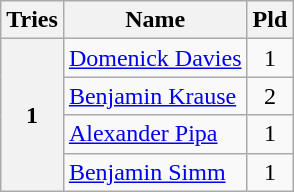<table class="wikitable">
<tr>
<th>Tries</th>
<th>Name</th>
<th>Pld</th>
</tr>
<tr>
<th rowspan=4>1</th>
<td><a href='#'>Domenick Davies</a></td>
<td align="center">1</td>
</tr>
<tr>
<td><a href='#'>Benjamin Krause</a></td>
<td align="center">2</td>
</tr>
<tr>
<td><a href='#'>Alexander Pipa</a></td>
<td align="center">1</td>
</tr>
<tr>
<td><a href='#'>Benjamin Simm</a></td>
<td align="center">1</td>
</tr>
</table>
